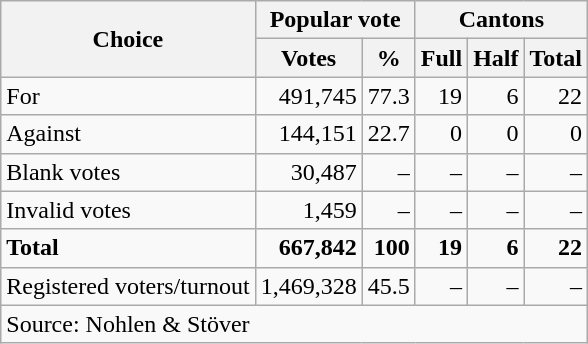<table class=wikitable style=text-align:right>
<tr>
<th rowspan=2>Choice</th>
<th colspan=2>Popular vote</th>
<th colspan=3>Cantons</th>
</tr>
<tr>
<th>Votes</th>
<th>%</th>
<th>Full</th>
<th>Half</th>
<th>Total</th>
</tr>
<tr>
<td align=left>For</td>
<td>491,745</td>
<td>77.3</td>
<td>19</td>
<td>6</td>
<td>22</td>
</tr>
<tr>
<td align=left>Against</td>
<td>144,151</td>
<td>22.7</td>
<td>0</td>
<td>0</td>
<td>0</td>
</tr>
<tr>
<td align=left>Blank votes</td>
<td>30,487</td>
<td>–</td>
<td>–</td>
<td>–</td>
<td>–</td>
</tr>
<tr>
<td align=left>Invalid votes</td>
<td>1,459</td>
<td>–</td>
<td>–</td>
<td>–</td>
<td>–</td>
</tr>
<tr>
<td align=left><strong>Total</strong></td>
<td><strong>667,842</strong></td>
<td><strong>100</strong></td>
<td><strong>19</strong></td>
<td><strong>6</strong></td>
<td><strong>22</strong></td>
</tr>
<tr>
<td align=left>Registered voters/turnout</td>
<td>1,469,328</td>
<td>45.5</td>
<td>–</td>
<td>–</td>
<td>–</td>
</tr>
<tr>
<td align=left colspan=6>Source: Nohlen & Stöver</td>
</tr>
</table>
